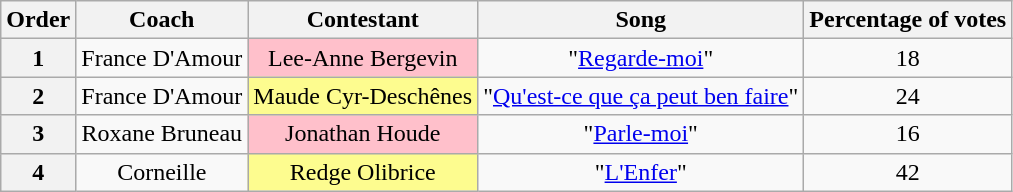<table class="wikitable sortable" style="text-align: center; width: 40 %;">
<tr>
<th>Order</th>
<th>Coach</th>
<th>Contestant</th>
<th>Song</th>
<th>Percentage of votes</th>
</tr>
<tr>
<th><strong>1</strong></th>
<td>France D'Amour</td>
<td style="background:pink">Lee-Anne Bergevin</td>
<td>"<a href='#'>Regarde-moi</a>"</td>
<td>18</td>
</tr>
<tr>
<th>2</th>
<td>France D'Amour</td>
<td style="background:#fdfc8f">Maude Cyr-Deschênes</td>
<td>"<a href='#'>Qu'est-ce que ça peut ben faire</a>"</td>
<td>24</td>
</tr>
<tr>
<th>3</th>
<td>Roxane Bruneau</td>
<td style="background:pink">Jonathan Houde</td>
<td>"<a href='#'>Parle-moi</a>"</td>
<td>16</td>
</tr>
<tr>
<th>4</th>
<td>Corneille</td>
<td style="background:#fdfc8f">Redge Olibrice</td>
<td>"<a href='#'>L'Enfer</a>"</td>
<td>42</td>
</tr>
</table>
